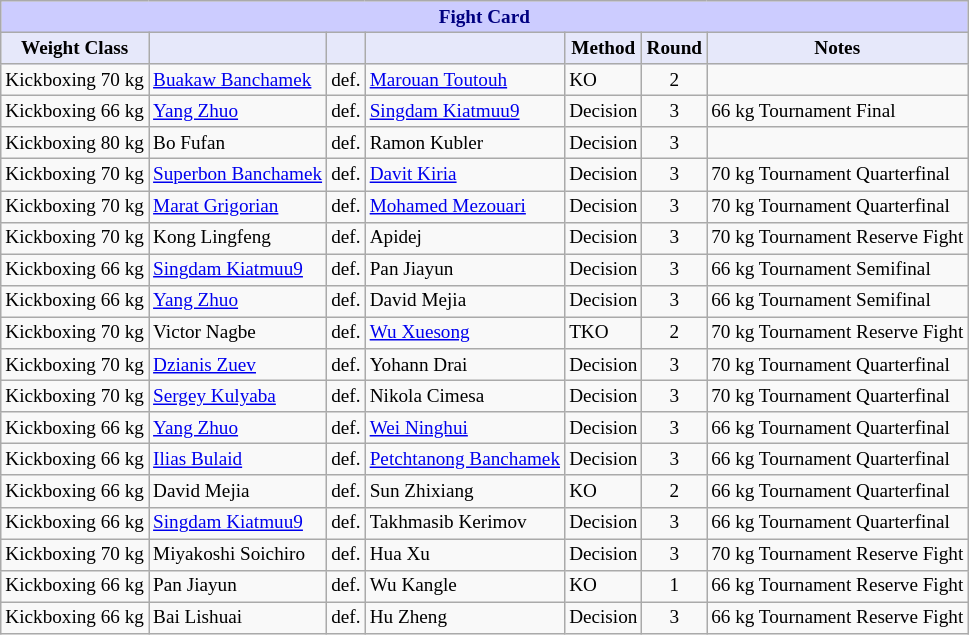<table class="wikitable" style="font-size: 80%;">
<tr>
<th colspan="8" style="background-color: #ccf; color: #000080; text-align: center;"><strong>Fight Card</strong></th>
</tr>
<tr>
<th colspan="1" style="background-color: #E6E8FA; color: #000000; text-align: center;">Weight Class</th>
<th colspan="1" style="background-color: #E6E8FA; color: #000000; text-align: center;"></th>
<th colspan="1" style="background-color: #E6E8FA; color: #000000; text-align: center;"></th>
<th colspan="1" style="background-color: #E6E8FA; color: #000000; text-align: center;"></th>
<th colspan="1" style="background-color: #E6E8FA; color: #000000; text-align: center;">Method</th>
<th colspan="1" style="background-color: #E6E8FA; color: #000000; text-align: center;">Round</th>
<th colspan="1" style="background-color: #E6E8FA; color: #000000; text-align: center;">Notes</th>
</tr>
<tr>
<td>Kickboxing 70 kg</td>
<td> <a href='#'>Buakaw Banchamek</a></td>
<td align=center>def.</td>
<td> <a href='#'>Marouan Toutouh</a></td>
<td>KO</td>
<td align=center>2</td>
<td></td>
</tr>
<tr>
<td>Kickboxing 66 kg</td>
<td> <a href='#'>Yang Zhuo</a></td>
<td align=center>def.</td>
<td> <a href='#'>Singdam Kiatmuu9</a></td>
<td>Decision</td>
<td align=center>3</td>
<td>66 kg Tournament Final</td>
</tr>
<tr>
<td>Kickboxing 80 kg</td>
<td> Bo Fufan</td>
<td align=center>def.</td>
<td> Ramon Kubler</td>
<td>Decision</td>
<td align=center>3</td>
<td></td>
</tr>
<tr>
<td>Kickboxing 70 kg</td>
<td> <a href='#'>Superbon Banchamek</a></td>
<td align=center>def.</td>
<td> <a href='#'>Davit Kiria</a></td>
<td>Decision</td>
<td align=center>3</td>
<td>70 kg Tournament Quarterfinal</td>
</tr>
<tr>
<td>Kickboxing 70 kg</td>
<td> <a href='#'>Marat Grigorian</a></td>
<td align=center>def.</td>
<td> <a href='#'>Mohamed Mezouari</a></td>
<td>Decision</td>
<td align=center>3</td>
<td>70 kg Tournament Quarterfinal</td>
</tr>
<tr>
<td>Kickboxing 70 kg</td>
<td> Kong Lingfeng</td>
<td align=center>def.</td>
<td> Apidej</td>
<td>Decision</td>
<td align=center>3</td>
<td>70 kg Tournament Reserve Fight</td>
</tr>
<tr>
<td>Kickboxing 66 kg</td>
<td> <a href='#'>Singdam Kiatmuu9</a></td>
<td align=center>def.</td>
<td> Pan Jiayun</td>
<td>Decision</td>
<td align=center>3</td>
<td>66 kg Tournament Semifinal</td>
</tr>
<tr>
<td>Kickboxing 66 kg</td>
<td> <a href='#'>Yang Zhuo</a></td>
<td align=center>def.</td>
<td> David Mejia</td>
<td>Decision</td>
<td align=center>3</td>
<td>66 kg Tournament Semifinal</td>
</tr>
<tr>
<td>Kickboxing 70 kg</td>
<td> Victor Nagbe</td>
<td align=center>def.</td>
<td> <a href='#'>Wu Xuesong</a></td>
<td>TKO</td>
<td align=center>2</td>
<td>70 kg Tournament Reserve Fight</td>
</tr>
<tr>
<td>Kickboxing 70 kg</td>
<td> <a href='#'>Dzianis Zuev</a></td>
<td align=center>def.</td>
<td> Yohann Drai</td>
<td>Decision</td>
<td align=center>3</td>
<td>70 kg Tournament Quarterfinal</td>
</tr>
<tr>
<td>Kickboxing 70 kg</td>
<td> <a href='#'>Sergey Kulyaba</a></td>
<td align=center>def.</td>
<td> Nikola Cimesa</td>
<td>Decision</td>
<td align=center>3</td>
<td>70 kg Tournament Quarterfinal</td>
</tr>
<tr>
<td>Kickboxing 66 kg</td>
<td> <a href='#'>Yang Zhuo</a></td>
<td align=center>def.</td>
<td> <a href='#'>Wei Ninghui</a></td>
<td>Decision</td>
<td align=center>3</td>
<td>66 kg Tournament Quarterfinal</td>
</tr>
<tr>
<td>Kickboxing 66 kg</td>
<td> <a href='#'>Ilias Bulaid</a></td>
<td align=center>def.</td>
<td> <a href='#'>Petchtanong Banchamek</a></td>
<td>Decision</td>
<td align=center>3</td>
<td>66 kg Tournament Quarterfinal</td>
</tr>
<tr>
<td>Kickboxing 66 kg</td>
<td> David Mejia</td>
<td align=center>def.</td>
<td> Sun Zhixiang</td>
<td>KO</td>
<td align=center>2</td>
<td>66 kg Tournament Quarterfinal</td>
</tr>
<tr>
<td>Kickboxing 66 kg</td>
<td> <a href='#'>Singdam Kiatmuu9</a></td>
<td align=center>def.</td>
<td> Takhmasib Kerimov</td>
<td>Decision</td>
<td align=center>3</td>
<td>66 kg Tournament Quarterfinal</td>
</tr>
<tr>
<td>Kickboxing 70 kg</td>
<td> Miyakoshi Soichiro</td>
<td align=center>def.</td>
<td> Hua Xu</td>
<td>Decision</td>
<td align=center>3</td>
<td>70 kg Tournament Reserve Fight</td>
</tr>
<tr>
<td>Kickboxing 66 kg</td>
<td> Pan Jiayun</td>
<td align=center>def.</td>
<td> Wu Kangle</td>
<td>KO</td>
<td align=center>1</td>
<td>66 kg Tournament Reserve Fight</td>
</tr>
<tr>
<td>Kickboxing 66 kg</td>
<td> Bai Lishuai</td>
<td align=center>def.</td>
<td> Hu Zheng</td>
<td>Decision</td>
<td align=center>3</td>
<td>66 kg Tournament Reserve Fight</td>
</tr>
</table>
